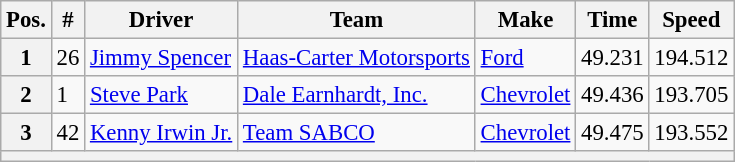<table class="wikitable" style="font-size:95%">
<tr>
<th>Pos.</th>
<th>#</th>
<th>Driver</th>
<th>Team</th>
<th>Make</th>
<th>Time</th>
<th>Speed</th>
</tr>
<tr>
<th>1</th>
<td>26</td>
<td><a href='#'>Jimmy Spencer</a></td>
<td><a href='#'>Haas-Carter Motorsports</a></td>
<td><a href='#'>Ford</a></td>
<td>49.231</td>
<td>194.512</td>
</tr>
<tr>
<th>2</th>
<td>1</td>
<td><a href='#'>Steve Park</a></td>
<td><a href='#'>Dale Earnhardt, Inc.</a></td>
<td><a href='#'>Chevrolet</a></td>
<td>49.436</td>
<td>193.705</td>
</tr>
<tr>
<th>3</th>
<td>42</td>
<td><a href='#'>Kenny Irwin Jr.</a></td>
<td><a href='#'>Team SABCO</a></td>
<td><a href='#'>Chevrolet</a></td>
<td>49.475</td>
<td>193.552</td>
</tr>
<tr>
<th colspan="7"></th>
</tr>
</table>
